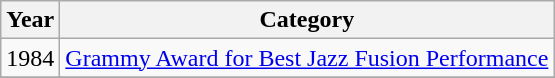<table class="wikitable">
<tr>
<th align="left">Year</th>
<th align="left">Category</th>
</tr>
<tr>
<td align="left">1984</td>
<td align="left"><a href='#'>Grammy Award for Best Jazz Fusion Performance</a></td>
</tr>
<tr>
</tr>
</table>
